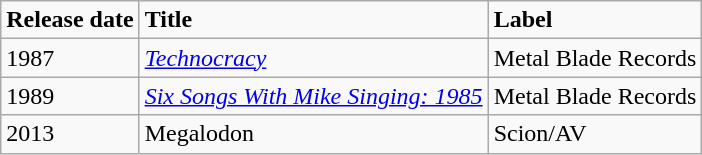<table class="wikitable">
<tr>
<td><strong>Release date</strong></td>
<td><strong>Title</strong></td>
<td><strong>Label</strong></td>
</tr>
<tr>
<td>1987</td>
<td><em><a href='#'>Technocracy</a></em></td>
<td>Metal Blade Records</td>
</tr>
<tr>
<td>1989</td>
<td><em><a href='#'>Six Songs With Mike Singing: 1985</a></em></td>
<td>Metal Blade Records</td>
</tr>
<tr>
<td>2013</td>
<td>Megalodon</td>
<td>Scion/AV</td>
</tr>
</table>
